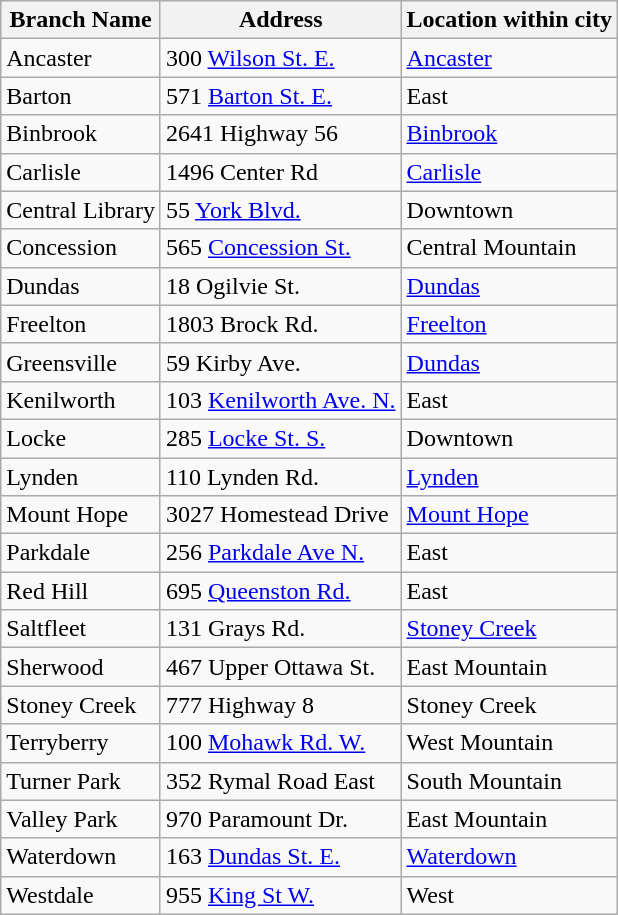<table class="wikitable">
<tr>
<th>Branch Name</th>
<th>Address</th>
<th>Location within city</th>
</tr>
<tr>
<td>Ancaster</td>
<td>300 <a href='#'>Wilson St. E.</a></td>
<td><a href='#'>Ancaster</a></td>
</tr>
<tr>
<td>Barton</td>
<td>571 <a href='#'>Barton St. E.</a></td>
<td>East</td>
</tr>
<tr>
<td>Binbrook</td>
<td>2641 Highway 56</td>
<td><a href='#'>Binbrook</a></td>
</tr>
<tr>
<td>Carlisle</td>
<td>1496 Center Rd</td>
<td><a href='#'>Carlisle</a></td>
</tr>
<tr>
<td>Central Library</td>
<td>55 <a href='#'>York Blvd.</a></td>
<td>Downtown</td>
</tr>
<tr>
<td>Concession</td>
<td>565 <a href='#'>Concession St.</a></td>
<td>Central Mountain</td>
</tr>
<tr>
<td>Dundas</td>
<td>18 Ogilvie St.</td>
<td><a href='#'>Dundas</a></td>
</tr>
<tr>
<td>Freelton</td>
<td>1803 Brock Rd.</td>
<td><a href='#'>Freelton</a></td>
</tr>
<tr>
<td>Greensville</td>
<td>59 Kirby Ave.</td>
<td><a href='#'>Dundas</a></td>
</tr>
<tr>
<td>Kenilworth</td>
<td>103 <a href='#'>Kenilworth Ave. N.</a></td>
<td>East</td>
</tr>
<tr>
<td>Locke</td>
<td>285 <a href='#'>Locke St. S.</a></td>
<td>Downtown</td>
</tr>
<tr>
<td>Lynden</td>
<td>110 Lynden Rd.</td>
<td><a href='#'>Lynden</a></td>
</tr>
<tr>
<td>Mount Hope</td>
<td>3027 Homestead Drive</td>
<td><a href='#'>Mount Hope</a></td>
</tr>
<tr>
<td>Parkdale</td>
<td>256 <a href='#'>Parkdale Ave N.</a></td>
<td>East</td>
</tr>
<tr>
<td>Red Hill</td>
<td>695 <a href='#'>Queenston Rd.</a></td>
<td>East</td>
</tr>
<tr>
<td>Saltfleet</td>
<td>131 Grays Rd.</td>
<td><a href='#'>Stoney Creek</a></td>
</tr>
<tr>
<td>Sherwood</td>
<td>467 Upper Ottawa St.</td>
<td>East Mountain</td>
</tr>
<tr>
<td>Stoney Creek</td>
<td>777 Highway 8</td>
<td>Stoney Creek</td>
</tr>
<tr>
<td>Terryberry</td>
<td>100 <a href='#'>Mohawk Rd. W.</a></td>
<td>West Mountain</td>
</tr>
<tr>
<td>Turner Park</td>
<td>352 Rymal Road East</td>
<td>South Mountain</td>
</tr>
<tr>
<td>Valley Park</td>
<td>970 Paramount Dr.</td>
<td>East Mountain</td>
</tr>
<tr>
<td>Waterdown</td>
<td>163 <a href='#'>Dundas St. E.</a></td>
<td><a href='#'>Waterdown</a></td>
</tr>
<tr>
<td>Westdale</td>
<td>955 <a href='#'>King St W.</a></td>
<td>West</td>
</tr>
</table>
